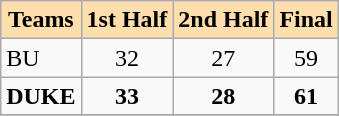<table class="wikitable" align=right>
<tr bgcolor=#ffdead align=center>
<td><strong>Teams</strong></td>
<td><strong>1st Half</strong></td>
<td><strong>2nd Half</strong></td>
<td><strong>Final</strong></td>
</tr>
<tr>
<td>BU</td>
<td align=center>32</td>
<td align=center>27</td>
<td align=center>59</td>
</tr>
<tr>
<td><strong>DUKE</strong></td>
<td align=center><strong>33</strong></td>
<td align=center><strong>28</strong></td>
<td align=center><strong>61</strong></td>
</tr>
<tr>
</tr>
</table>
